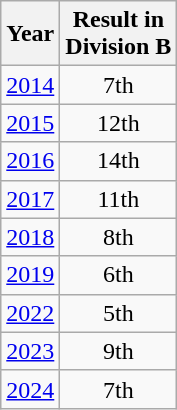<table class="wikitable" style="text-align:center">
<tr>
<th>Year</th>
<th>Result in<br>Division B</th>
</tr>
<tr>
<td><a href='#'>2014</a></td>
<td>7th</td>
</tr>
<tr>
<td><a href='#'>2015</a></td>
<td>12th</td>
</tr>
<tr>
<td><a href='#'>2016</a></td>
<td>14th</td>
</tr>
<tr>
<td><a href='#'>2017</a></td>
<td>11th</td>
</tr>
<tr>
<td><a href='#'>2018</a></td>
<td>8th</td>
</tr>
<tr>
<td><a href='#'>2019</a></td>
<td>6th</td>
</tr>
<tr>
<td><a href='#'>2022</a></td>
<td>5th</td>
</tr>
<tr>
<td><a href='#'>2023</a></td>
<td>9th</td>
</tr>
<tr>
<td><a href='#'>2024</a></td>
<td>7th</td>
</tr>
</table>
